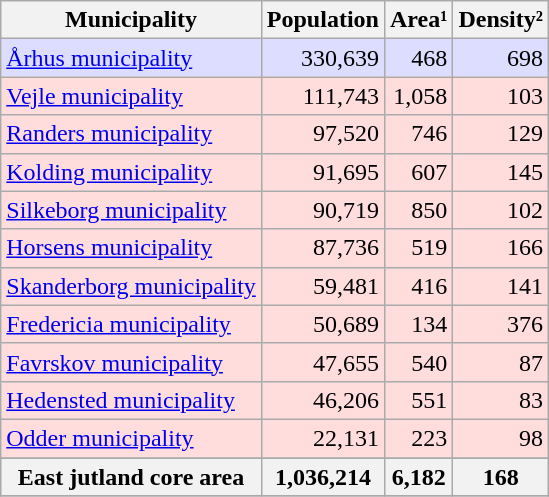<table class="wikitable">
<tr>
<th>Municipality</th>
<th>Population</th>
<th>Area¹</th>
<th>Density²</th>
</tr>
<tr align=right bgcolor=#ddddff>
<td align=left><a href='#'>Århus municipality</a></td>
<td>330,639</td>
<td>468</td>
<td>698</td>
</tr>
<tr align=right bgcolor=#ffdddd>
<td align=left><a href='#'>Vejle municipality</a></td>
<td>111,743</td>
<td>1,058</td>
<td>103</td>
</tr>
<tr align=right bgcolor=#ffdddd>
<td align=left><a href='#'>Randers municipality</a></td>
<td>97,520</td>
<td>746</td>
<td>129</td>
</tr>
<tr align=right bgcolor=#ffdddd>
<td align=left><a href='#'>Kolding municipality</a></td>
<td>91,695</td>
<td>607</td>
<td>145</td>
</tr>
<tr align=right bgcolor=#ffdddd>
<td align=left><a href='#'>Silkeborg municipality</a></td>
<td>90,719</td>
<td>850</td>
<td>102</td>
</tr>
<tr align=right bgcolor=#ffdddd>
<td align=left><a href='#'>Horsens municipality</a></td>
<td>87,736</td>
<td>519</td>
<td>166</td>
</tr>
<tr align=right bgcolor=#ffdddd>
<td align=left><a href='#'>Skanderborg municipality</a></td>
<td>59,481</td>
<td>416</td>
<td>141</td>
</tr>
<tr align=right bgcolor=#ffdddd>
<td align=left><a href='#'>Fredericia municipality</a></td>
<td>50,689</td>
<td>134</td>
<td>376</td>
</tr>
<tr align=right bgcolor=#ffdddd>
<td align=left><a href='#'>Favrskov municipality</a></td>
<td>47,655</td>
<td>540</td>
<td>87</td>
</tr>
<tr align=right bgcolor=#ffdddd>
<td align=left><a href='#'>Hedensted municipality</a></td>
<td>46,206</td>
<td>551</td>
<td>83</td>
</tr>
<tr align=right bgcolor=#ffdddd>
<td align=left><a href='#'>Odder municipality</a></td>
<td>22,131</td>
<td>223</td>
<td>98</td>
</tr>
<tr align=right bgcolor=#ffdddd>
</tr>
<tr align=right bgcolor=#ddddff>
</tr>
<tr align=right bgcolor=#dddddd>
<th align=left>East jutland core area</th>
<th>1,036,214</th>
<th>6,182</th>
<th>168</th>
</tr>
<tr align=right bgcolor=#ffdddd>
</tr>
</table>
